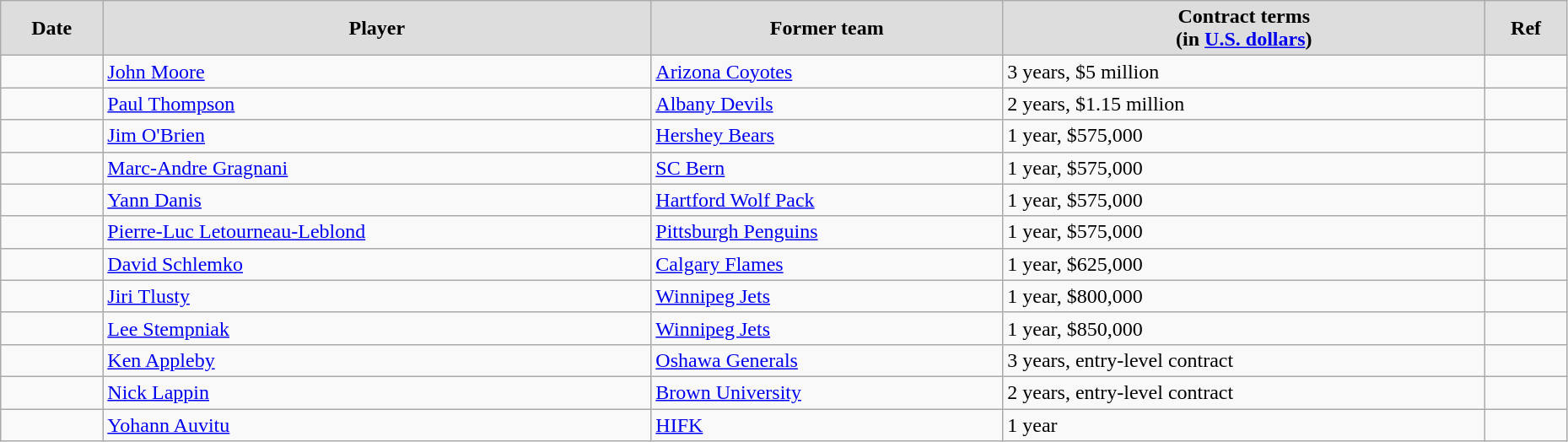<table class="wikitable" width=98%>
<tr align="center" bgcolor="#dddddd">
<td><strong>Date</strong></td>
<td><strong>Player</strong></td>
<td><strong>Former team</strong></td>
<td><strong>Contract terms</strong><br><strong>(in <a href='#'>U.S. dollars</a>)</strong></td>
<td><strong>Ref</strong></td>
</tr>
<tr>
<td></td>
<td><a href='#'>John Moore</a></td>
<td><a href='#'>Arizona Coyotes</a></td>
<td>3 years, $5 million</td>
<td></td>
</tr>
<tr>
<td></td>
<td><a href='#'>Paul Thompson</a></td>
<td><a href='#'>Albany Devils</a></td>
<td>2 years, $1.15 million</td>
<td></td>
</tr>
<tr>
<td></td>
<td><a href='#'>Jim O'Brien</a></td>
<td><a href='#'>Hershey Bears</a></td>
<td>1 year, $575,000</td>
<td></td>
</tr>
<tr>
<td></td>
<td><a href='#'>Marc-Andre Gragnani</a></td>
<td><a href='#'>SC Bern</a></td>
<td>1 year, $575,000</td>
<td></td>
</tr>
<tr>
<td></td>
<td><a href='#'>Yann Danis</a></td>
<td><a href='#'>Hartford Wolf Pack</a></td>
<td>1 year, $575,000</td>
<td></td>
</tr>
<tr>
<td></td>
<td><a href='#'>Pierre-Luc Letourneau-Leblond</a></td>
<td><a href='#'>Pittsburgh Penguins</a></td>
<td>1 year, $575,000</td>
<td></td>
</tr>
<tr>
<td></td>
<td><a href='#'>David Schlemko</a></td>
<td><a href='#'>Calgary Flames</a></td>
<td>1 year, $625,000</td>
<td></td>
</tr>
<tr>
<td></td>
<td><a href='#'>Jiri Tlusty</a></td>
<td><a href='#'>Winnipeg Jets</a></td>
<td>1 year, $800,000</td>
<td></td>
</tr>
<tr>
<td></td>
<td><a href='#'>Lee Stempniak</a></td>
<td><a href='#'>Winnipeg Jets</a></td>
<td>1 year, $850,000</td>
<td></td>
</tr>
<tr>
<td></td>
<td><a href='#'>Ken Appleby</a></td>
<td><a href='#'>Oshawa Generals</a></td>
<td>3 years, entry-level contract</td>
<td></td>
</tr>
<tr>
<td></td>
<td><a href='#'>Nick Lappin</a></td>
<td><a href='#'>Brown University</a></td>
<td>2 years, entry-level contract</td>
<td></td>
</tr>
<tr>
<td></td>
<td><a href='#'>Yohann Auvitu</a></td>
<td><a href='#'>HIFK</a></td>
<td>1 year</td>
<td></td>
</tr>
</table>
